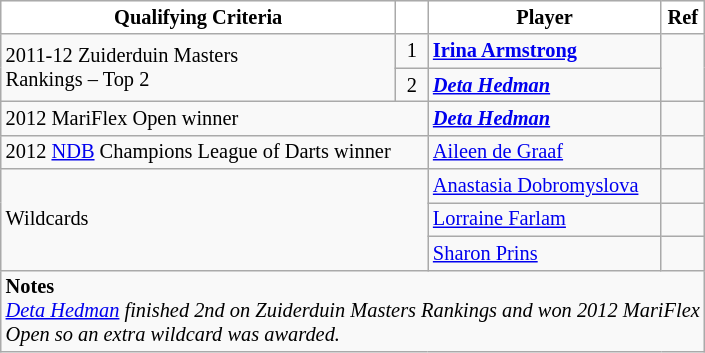<table class="wikitable sortable collapsible collapsed" style="font-size:85%;">
<tr>
<th style="background:#ffffff; color:#000000;">Qualifying Criteria</th>
<th style="background:#ffffff; color:#000000;"></th>
<th style="background:#ffffff; color:#000000;">Player</th>
<th style="background:#ffffff; color:#000000;">Ref</th>
</tr>
<tr>
<td rowspan=2>2011-12 Zuiderduin Masters<br>Rankings – Top 2</td>
<td style="text-align: center;">1</td>
<td> <strong><a href='#'>Irina Armstrong</a></strong></td>
<td rowspan=2></td>
</tr>
<tr>
<td style="text-align: center;">2</td>
<td> <strong><em><a href='#'>Deta Hedman</a></em></strong></td>
</tr>
<tr>
<td colspan=2>2012 MariFlex Open winner</td>
<td> <strong><em><a href='#'>Deta Hedman</a></em></strong></td>
<td></td>
</tr>
<tr>
<td colspan=2>2012 <a href='#'>NDB</a> Champions League of Darts winner</td>
<td> <a href='#'>Aileen de Graaf</a></td>
<td></td>
</tr>
<tr>
<td rowspan=3 colspan=2>Wildcards</td>
<td> <a href='#'>Anastasia Dobromyslova</a></td>
<td></td>
</tr>
<tr>
<td> <a href='#'>Lorraine Farlam</a></td>
<td></td>
</tr>
<tr>
<td> <a href='#'>Sharon Prins</a></td>
<td></td>
</tr>
<tr>
<td colspan=4><strong>Notes</strong><br><em><a href='#'>Deta Hedman</a> finished 2nd on Zuiderduin Masters Rankings and won 2012 MariFlex<br>Open so an extra wildcard was awarded.</em></td>
</tr>
</table>
